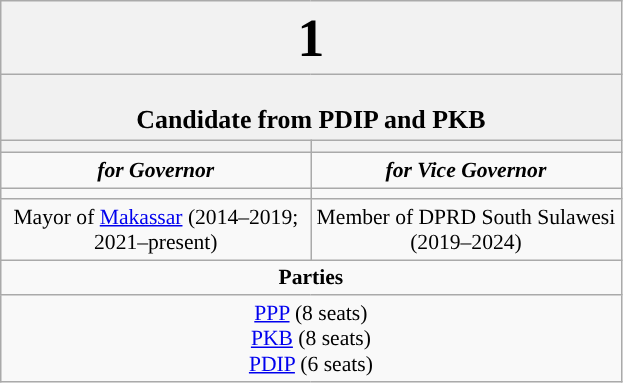<table class="wikitable" style="font-size:90%; text-align:center;">
<tr>
<th colspan=2><big><big><big><big><big><strong>1</strong></big></big></big></big></big></th>
</tr>
<tr>
<td colspan=2 style="background:#f1f1f1;"><br><strong><big>Candidate from PDIP and PKB</big></strong></td>
</tr>
<tr>
<th style="width:3em; font-size:135%; background:#"><a href='#'></a></th>
<th style="width:3em; font-size:135%; background:#"></th>
</tr>
<tr style="color:#000; font-size:100%; background:#">
<td style="width:3em; width:200px;"><strong><em>for Governor</em></strong></td>
<td style="width:3em; width:200px;"><strong><em>for Vice Governor</em></strong></td>
</tr>
<tr>
<td></td>
<td></td>
</tr>
<tr>
<td>Mayor of <a href='#'>Makassar</a> (2014–2019; 2021–present)</td>
<td>Member of DPRD South Sulawesi (2019–2024)</td>
</tr>
<tr>
<td colspan=2 style="background:#"><strong>Parties</strong></td>
</tr>
<tr>
<td colspan=2> <a href='#'>PPP</a> (8 seats)<br> <a href='#'>PKB</a> (8 seats)<br> <a href='#'>PDIP</a> (6 seats)</td>
</tr>
</table>
